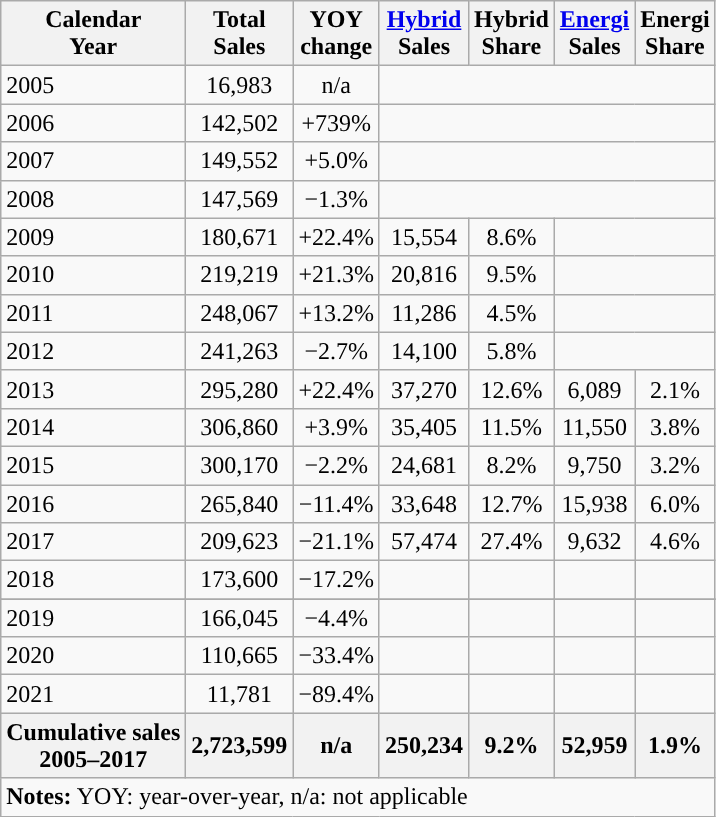<table class="wikitable">
<tr>
<th>Calendar<br> Year</th>
<th>Total<br> Sales</th>
<th>YOY<br> change</th>
<th><a href='#'>Hybrid</a><br> Sales</th>
<th>Hybrid<br> Share</th>
<th><a href='#'>Energi</a><br> Sales</th>
<th>Energi<br> Share</th>
</tr>
<tr align=center>
<td align=left>2005</td>
<td>16,983</td>
<td>n/a</td>
<td colspan="4"></td>
</tr>
<tr align=center>
<td align=left>2006</td>
<td>142,502</td>
<td>+739%</td>
<td colspan="4"></td>
</tr>
<tr align=center>
<td align=left>2007</td>
<td>149,552</td>
<td>+5.0%</td>
<td colspan="4"></td>
</tr>
<tr align=center>
<td align=left>2008</td>
<td>147,569</td>
<td>−1.3%</td>
<td colspan="4"></td>
</tr>
<tr align=center>
<td align=left>2009</td>
<td>180,671</td>
<td>+22.4%</td>
<td>15,554</td>
<td>8.6%</td>
<td colspan="2"></td>
</tr>
<tr align=center>
<td align=left>2010</td>
<td>219,219</td>
<td>+21.3%</td>
<td>20,816</td>
<td>9.5%</td>
<td colspan="2"></td>
</tr>
<tr align=center>
<td align=left>2011</td>
<td>248,067</td>
<td>+13.2%</td>
<td>11,286</td>
<td>4.5%</td>
<td colspan="2"></td>
</tr>
<tr align=center>
<td align=left>2012</td>
<td>241,263</td>
<td>−2.7%</td>
<td>14,100</td>
<td>5.8%</td>
<td colspan="2"></td>
</tr>
<tr align=center>
<td align=left>2013</td>
<td>295,280</td>
<td>+22.4%</td>
<td>37,270</td>
<td>12.6%</td>
<td>6,089</td>
<td>2.1%</td>
</tr>
<tr align=center>
<td align=left>2014</td>
<td>306,860</td>
<td>+3.9%</td>
<td>35,405</td>
<td>11.5%</td>
<td>11,550</td>
<td>3.8%</td>
</tr>
<tr align=center>
<td align=left>2015</td>
<td>300,170</td>
<td>−2.2%</td>
<td>24,681</td>
<td>8.2%</td>
<td>9,750</td>
<td>3.2%</td>
</tr>
<tr align=center>
<td align=left>2016</td>
<td>265,840</td>
<td>−11.4%</td>
<td>33,648</td>
<td>12.7%</td>
<td>15,938</td>
<td>6.0%</td>
</tr>
<tr align=center>
<td align=left>2017</td>
<td>209,623</td>
<td>−21.1%</td>
<td>57,474</td>
<td>27.4%</td>
<td>9,632</td>
<td>4.6%</td>
</tr>
<tr align=center>
<td align=left>2018</td>
<td>173,600</td>
<td>−17.2%</td>
<td></td>
<td></td>
<td></td>
<td></td>
</tr>
<tr>
</tr>
<tr align=center>
<td align=left>2019</td>
<td>166,045</td>
<td>−4.4%</td>
<td></td>
<td></td>
<td></td>
<td></td>
</tr>
<tr align=center>
<td align=left>2020</td>
<td>110,665</td>
<td>−33.4%</td>
<td></td>
<td></td>
<td></td>
<td></td>
</tr>
<tr align=center>
<td align=left>2021</td>
<td>11,781</td>
<td>−89.4%</td>
<td></td>
<td></td>
<td></td>
<td></td>
</tr>
<tr>
<th align=center>Cumulative sales<br>2005–2017</th>
<th>2,723,599</th>
<th>n/a</th>
<th>250,234</th>
<th>9.2%</th>
<th>52,959</th>
<th>1.9%</th>
</tr>
<tr align=left>
<td colspan="7" style="text-align:left;"><strong>Notes:</strong> YOY: year-over-year, n/a: not applicable</td>
</tr>
</table>
